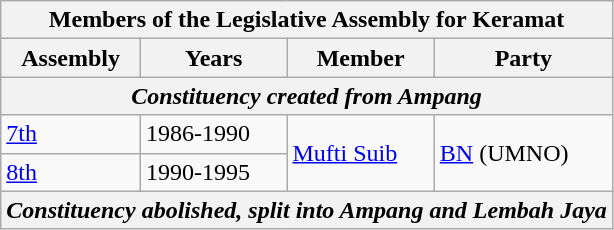<table class=wikitable>
<tr>
<th colspan=4>Members of the Legislative Assembly for Keramat</th>
</tr>
<tr>
<th>Assembly</th>
<th>Years</th>
<th>Member</th>
<th>Party</th>
</tr>
<tr>
<th colspan=4 align=center><em>Constituency created from Ampang</em></th>
</tr>
<tr>
<td><a href='#'>7th</a></td>
<td>1986-1990</td>
<td rowspan=2><a href='#'>Mufti Suib</a></td>
<td rowspan=2><a href='#'>BN</a> (UMNO)</td>
</tr>
<tr>
<td><a href='#'>8th</a></td>
<td>1990-1995</td>
</tr>
<tr>
<th colspan=4 align=center><em>Constituency abolished, split into Ampang and Lembah Jaya</em></th>
</tr>
</table>
